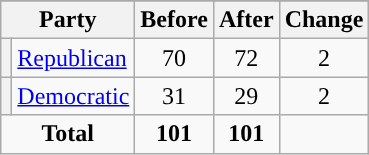<table class="wikitable" style="text-align:center;">
<tr>
</tr>
<tr>
<th colspan=2>Party</th>
<th>Before</th>
<th>After</th>
<th>Change</th>
</tr>
<tr>
<th style="background-color:"></th>
<td style="text-align:left;"><a href='#'>Republican</a></td>
<td>70</td>
<td>72</td>
<td> 2</td>
</tr>
<tr>
<th style="background-color:"></th>
<td style="text-align:left;"><a href='#'>Democratic</a></td>
<td>31</td>
<td>29</td>
<td> 2</td>
</tr>
<tr>
<td colspan=2><strong>Total</strong></td>
<td><strong>101</strong></td>
<td><strong>101</strong></td>
<td></td>
</tr>
</table>
